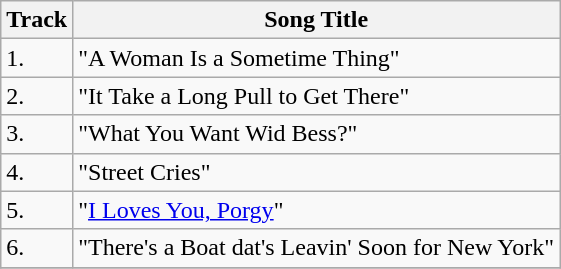<table class="wikitable">
<tr>
<th>Track</th>
<th>Song Title</th>
</tr>
<tr>
<td>1.</td>
<td>"A Woman Is a Sometime Thing"</td>
</tr>
<tr>
<td>2.</td>
<td>"It Take a Long Pull to Get There"</td>
</tr>
<tr>
<td>3.</td>
<td>"What You Want Wid Bess?"</td>
</tr>
<tr>
<td>4.</td>
<td>"Street Cries"</td>
</tr>
<tr>
<td>5.</td>
<td>"<a href='#'>I Loves You, Porgy</a>"</td>
</tr>
<tr>
<td>6.</td>
<td>"There's a Boat dat's Leavin' Soon for New York"</td>
</tr>
<tr>
</tr>
</table>
